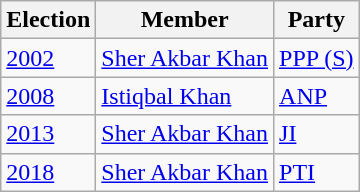<table class="wikitable">
<tr>
<th colspan="1">Election</th>
<th>Member</th>
<th>Party</th>
</tr>
<tr>
<td><a href='#'>2002</a></td>
<td><a href='#'>Sher Akbar Khan</a></td>
<td><a href='#'>PPP (S)</a></td>
</tr>
<tr>
<td><a href='#'>2008</a></td>
<td><a href='#'>Istiqbal Khan</a></td>
<td><a href='#'>ANP</a></td>
</tr>
<tr>
<td><a href='#'>2013</a></td>
<td><a href='#'>Sher Akbar Khan</a></td>
<td><a href='#'>JI</a></td>
</tr>
<tr>
<td><a href='#'>2018</a></td>
<td><a href='#'>Sher Akbar Khan</a></td>
<td><a href='#'>PTI</a></td>
</tr>
</table>
